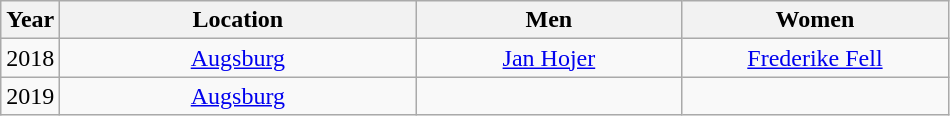<table class="wikitable">
<tr>
<th>Year</th>
<th style="width:230px">Location</th>
<th style="width:170px">Men</th>
<th style="width:170px">Women</th>
</tr>
<tr align="center">
<td>2018</td>
<td><a href='#'>Augsburg</a></td>
<td><a href='#'>Jan Hojer</a></td>
<td><a href='#'>Frederike Fell</a></td>
</tr>
<tr align="center">
<td>2019</td>
<td><a href='#'>Augsburg</a></td>
<td></td>
<td></td>
</tr>
</table>
